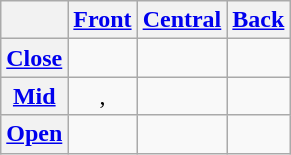<table class="wikitable" style="text-align:center">
<tr>
<th></th>
<th><a href='#'>Front</a></th>
<th><a href='#'>Central</a></th>
<th><a href='#'>Back</a></th>
</tr>
<tr>
<th><a href='#'>Close</a></th>
<td align="center"></td>
<td></td>
<td></td>
</tr>
<tr>
<th><a href='#'>Mid</a></th>
<td>, </td>
<td></td>
<td></td>
</tr>
<tr>
<th><a href='#'>Open</a></th>
<td></td>
<td></td>
<td></td>
</tr>
</table>
